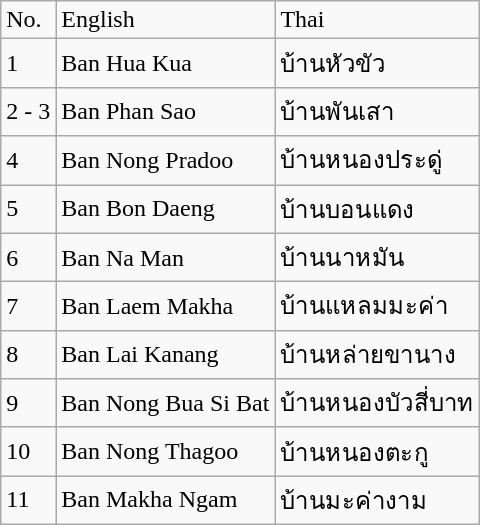<table class="wikitable">
<tr>
<td>No.</td>
<td>English</td>
<td>Thai</td>
</tr>
<tr>
<td>1</td>
<td>Ban Hua Kua</td>
<td>บ้านหัวขัว</td>
</tr>
<tr>
<td>2 - 3</td>
<td>Ban Phan Sao</td>
<td>บ้านพันเสา</td>
</tr>
<tr>
<td>4</td>
<td>Ban Nong Pradoo</td>
<td>บ้านหนองประดู่</td>
</tr>
<tr>
<td>5</td>
<td>Ban Bon Daeng</td>
<td>บ้านบอนแดง</td>
</tr>
<tr>
<td>6</td>
<td>Ban Na Man</td>
<td>บ้านนาหมัน</td>
</tr>
<tr>
<td>7</td>
<td>Ban Laem Makha</td>
<td>บ้านแหลมมะค่า</td>
</tr>
<tr>
<td>8</td>
<td>Ban Lai Kanang</td>
<td>บ้านหล่ายขานาง</td>
</tr>
<tr>
<td>9</td>
<td>Ban Nong Bua Si Bat</td>
<td>บ้านหนองบัวสี่บาท</td>
</tr>
<tr>
<td>10</td>
<td>Ban Nong Thagoo</td>
<td>บ้านหนองตะกู</td>
</tr>
<tr>
<td>11</td>
<td>Ban Makha Ngam</td>
<td>บ้านมะค่างาม</td>
</tr>
</table>
